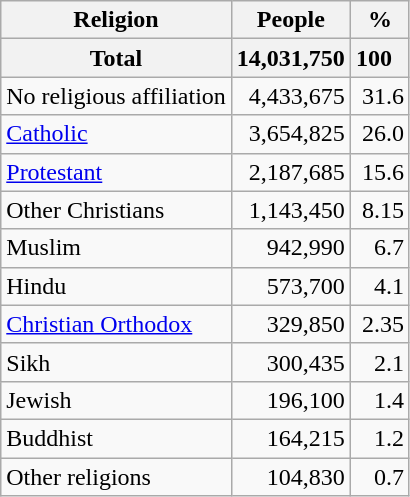<table class="wikitable">
<tr>
<th>Religion</th>
<th>People</th>
<th>%</th>
</tr>
<tr style="text-align:right;">
<th style="text-align:center;">Total</th>
<th>14,031,750</th>
<th>100  </th>
</tr>
<tr style="text-align:right;">
<td style="text-align:left;">No religious affiliation</td>
<td>4,433,675</td>
<td>31.6</td>
</tr>
<tr style="text-align:right;">
<td style="text-align:left;"><a href='#'>Catholic</a></td>
<td>3,654,825</td>
<td>26.0</td>
</tr>
<tr style="text-align:right;">
<td style="text-align:left;"><a href='#'>Protestant</a></td>
<td>2,187,685</td>
<td>15.6</td>
</tr>
<tr style="text-align:right;">
<td style="text-align:left;">Other Christians</td>
<td>1,143,450</td>
<td>8.15</td>
</tr>
<tr style="text-align:right;">
<td style="text-align:left;">Muslim</td>
<td>942,990</td>
<td>6.7</td>
</tr>
<tr style="text-align:right;">
<td style="text-align:left;">Hindu</td>
<td>573,700</td>
<td>4.1</td>
</tr>
<tr style="text-align:right;">
<td style="text-align:left;"><a href='#'>Christian Orthodox</a></td>
<td>329,850</td>
<td>2.35</td>
</tr>
<tr style="text-align:right;">
<td style="text-align:left;">Sikh</td>
<td>300,435</td>
<td>2.1</td>
</tr>
<tr style="text-align:right;">
<td style="text-align:left;">Jewish</td>
<td>196,100</td>
<td>1.4</td>
</tr>
<tr style="text-align:right;">
<td style="text-align:left;">Buddhist</td>
<td>164,215</td>
<td>1.2</td>
</tr>
<tr style="text-align:right;">
<td style="text-align:left;">Other religions</td>
<td>104,830</td>
<td>0.7</td>
</tr>
</table>
